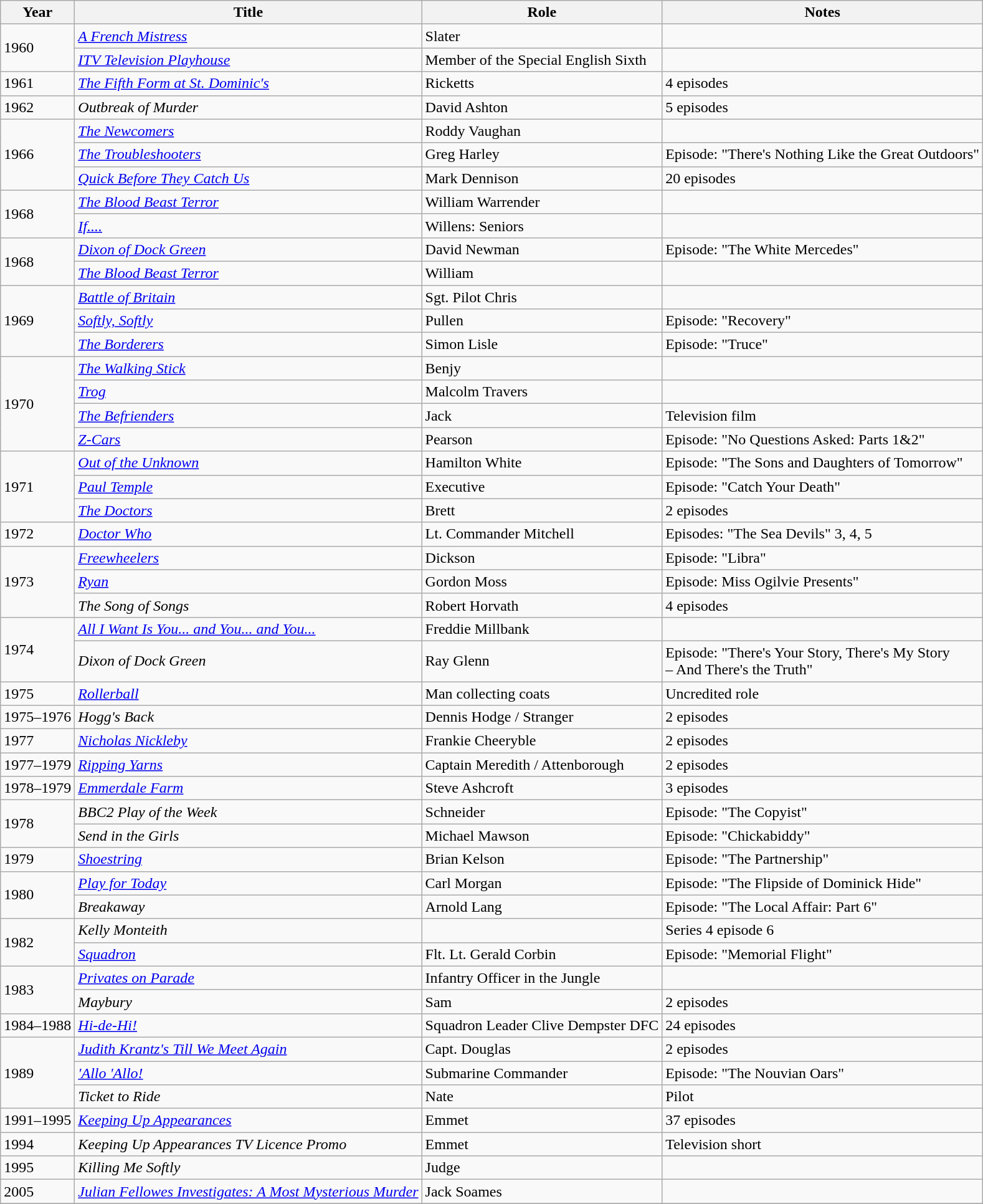<table class="wikitable">
<tr>
<th>Year</th>
<th>Title</th>
<th>Role</th>
<th>Notes</th>
</tr>
<tr>
<td rowspan="2">1960</td>
<td><em><a href='#'>A French Mistress</a></em></td>
<td>Slater</td>
<td></td>
</tr>
<tr>
<td><em><a href='#'>ITV Television Playhouse</a></em></td>
<td>Member of the Special English Sixth</td>
<td></td>
</tr>
<tr>
<td>1961</td>
<td><em><a href='#'>The Fifth Form at St. Dominic's</a></em></td>
<td>Ricketts</td>
<td>4 episodes</td>
</tr>
<tr>
<td>1962</td>
<td><em>Outbreak of Murder</em></td>
<td>David Ashton</td>
<td>5 episodes</td>
</tr>
<tr>
<td rowspan="3">1966</td>
<td><em><a href='#'>The Newcomers</a></em></td>
<td>Roddy Vaughan</td>
<td></td>
</tr>
<tr>
<td><em><a href='#'>The Troubleshooters</a></em></td>
<td>Greg Harley</td>
<td>Episode: "There's Nothing Like the Great Outdoors"</td>
</tr>
<tr>
<td><em><a href='#'>Quick Before They Catch Us</a></em></td>
<td>Mark Dennison</td>
<td>20 episodes</td>
</tr>
<tr>
<td rowspan="2">1968</td>
<td><em><a href='#'>The Blood Beast Terror</a></em></td>
<td>William Warrender</td>
<td></td>
</tr>
<tr>
<td><em><a href='#'>If....</a></em></td>
<td>Willens: Seniors</td>
<td></td>
</tr>
<tr>
<td rowspan="2">1968</td>
<td><em><a href='#'>Dixon of Dock Green</a></em></td>
<td>David Newman</td>
<td>Episode: "The White Mercedes"</td>
</tr>
<tr>
<td><em><a href='#'>The Blood Beast Terror</a></em></td>
<td>William</td>
<td></td>
</tr>
<tr>
<td rowspan="3">1969</td>
<td><em><a href='#'>Battle of Britain</a></em></td>
<td>Sgt. Pilot Chris</td>
<td></td>
</tr>
<tr>
<td><em><a href='#'>Softly, Softly</a></em></td>
<td>Pullen</td>
<td>Episode: "Recovery"</td>
</tr>
<tr>
<td><em><a href='#'>The Borderers</a></em></td>
<td>Simon Lisle</td>
<td>Episode: "Truce"</td>
</tr>
<tr>
<td rowspan="4">1970</td>
<td><em><a href='#'>The Walking Stick</a></em></td>
<td>Benjy</td>
<td></td>
</tr>
<tr>
<td><em><a href='#'>Trog</a></em></td>
<td>Malcolm Travers</td>
<td></td>
</tr>
<tr>
<td><em><a href='#'>The Befrienders</a></em></td>
<td>Jack</td>
<td>Television film</td>
</tr>
<tr>
<td><em><a href='#'>Z-Cars</a></em></td>
<td>Pearson</td>
<td>Episode: "No Questions Asked: Parts 1&2"</td>
</tr>
<tr>
<td rowspan="3">1971</td>
<td><em><a href='#'>Out of the Unknown</a></em></td>
<td>Hamilton White</td>
<td>Episode: "The Sons and Daughters of Tomorrow"</td>
</tr>
<tr>
<td><em><a href='#'>Paul Temple</a></em></td>
<td>Executive</td>
<td>Episode: "Catch Your Death"</td>
</tr>
<tr>
<td><em><a href='#'>The Doctors</a></em></td>
<td>Brett</td>
<td>2 episodes</td>
</tr>
<tr>
<td>1972</td>
<td><em><a href='#'>Doctor Who</a></em></td>
<td>Lt. Commander Mitchell</td>
<td>Episodes: "The Sea Devils" 3, 4, 5</td>
</tr>
<tr>
<td rowspan="3">1973</td>
<td><em><a href='#'>Freewheelers</a></em></td>
<td>Dickson</td>
<td>Episode: "Libra"</td>
</tr>
<tr>
<td><em><a href='#'>Ryan</a></em></td>
<td>Gordon Moss</td>
<td>Episode: Miss Ogilvie Presents"</td>
</tr>
<tr>
<td><em>The Song of Songs</em></td>
<td>Robert Horvath</td>
<td>4 episodes</td>
</tr>
<tr>
<td rowspan="2">1974</td>
<td><em><a href='#'>All I Want Is You... and You... and You...</a></em></td>
<td>Freddie Millbank</td>
<td></td>
</tr>
<tr>
<td><em>Dixon of Dock Green</em></td>
<td>Ray Glenn</td>
<td>Episode: "There's Your Story, There's My Story<br> – And There's the Truth"</td>
</tr>
<tr>
<td>1975</td>
<td><em><a href='#'>Rollerball</a></em></td>
<td>Man collecting coats</td>
<td>Uncredited role</td>
</tr>
<tr>
<td>1975–1976</td>
<td><em>Hogg's Back</em></td>
<td>Dennis Hodge / Stranger</td>
<td>2 episodes</td>
</tr>
<tr>
<td>1977</td>
<td><em><a href='#'>Nicholas Nickleby</a></em></td>
<td>Frankie Cheeryble</td>
<td>2 episodes</td>
</tr>
<tr>
<td>1977–1979</td>
<td><em><a href='#'>Ripping Yarns</a></em></td>
<td>Captain Meredith / Attenborough</td>
<td>2 episodes</td>
</tr>
<tr>
<td>1978–1979</td>
<td><em><a href='#'>Emmerdale Farm</a></em></td>
<td>Steve Ashcroft</td>
<td>3 episodes</td>
</tr>
<tr>
<td rowspan="2">1978</td>
<td><em>BBC2 Play of the Week</em></td>
<td>Schneider</td>
<td>Episode: "The Copyist"</td>
</tr>
<tr>
<td><em>Send in the Girls</em></td>
<td>Michael Mawson</td>
<td>Episode: "Chickabiddy"</td>
</tr>
<tr>
<td>1979</td>
<td><em><a href='#'>Shoestring</a></em></td>
<td>Brian Kelson</td>
<td>Episode: "The Partnership"</td>
</tr>
<tr>
<td rowspan="2">1980</td>
<td><em><a href='#'>Play for Today</a></em></td>
<td>Carl Morgan</td>
<td>Episode: "The Flipside of Dominick Hide"</td>
</tr>
<tr>
<td><em>Breakaway</em></td>
<td>Arnold Lang</td>
<td>Episode: "The Local Affair: Part 6"</td>
</tr>
<tr>
<td rowspan="2">1982</td>
<td><em>Kelly Monteith</em></td>
<td></td>
<td>Series 4 episode 6</td>
</tr>
<tr>
<td><em><a href='#'>Squadron</a></em></td>
<td>Flt. Lt. Gerald Corbin</td>
<td>Episode: "Memorial Flight"</td>
</tr>
<tr>
<td rowspan="2">1983</td>
<td><em><a href='#'>Privates on Parade</a></em></td>
<td>Infantry Officer in the Jungle</td>
</tr>
<tr>
<td><em>Maybury</em></td>
<td>Sam</td>
<td>2 episodes</td>
</tr>
<tr>
<td>1984–1988</td>
<td><em><a href='#'>Hi-de-Hi!</a></em></td>
<td>Squadron Leader Clive Dempster DFC</td>
<td>24 episodes</td>
</tr>
<tr>
<td rowspan="3">1989</td>
<td><em><a href='#'>Judith Krantz's Till We Meet Again</a></em></td>
<td>Capt. Douglas</td>
<td>2 episodes</td>
</tr>
<tr>
<td><em><a href='#'>'Allo 'Allo!</a></em></td>
<td>Submarine Commander</td>
<td>Episode: "The Nouvian Oars"</td>
</tr>
<tr>
<td><em>Ticket to Ride</em></td>
<td>Nate</td>
<td>Pilot</td>
</tr>
<tr>
<td>1991–1995</td>
<td><em><a href='#'>Keeping Up Appearances</a></em></td>
<td>Emmet</td>
<td>37 episodes</td>
</tr>
<tr>
<td>1994</td>
<td><em>Keeping Up Appearances TV Licence Promo</em></td>
<td>Emmet</td>
<td>Television short</td>
</tr>
<tr>
<td>1995</td>
<td><em>Killing Me Softly</em></td>
<td>Judge</td>
<td></td>
</tr>
<tr>
<td>2005</td>
<td><em><a href='#'>Julian Fellowes Investigates: A Most Mysterious Murder</a></em></td>
<td>Jack Soames</td>
<td></td>
</tr>
<tr>
</tr>
</table>
